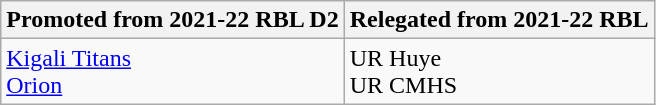<table class="wikitable">
<tr>
<th> Promoted from 2021-22 RBL D2</th>
<th> Relegated from 2021-22 RBL</th>
</tr>
<tr>
<td><a href='#'>Kigali Titans</a><br><a href='#'>Orion</a></td>
<td>UR Huye<br>UR CMHS</td>
</tr>
</table>
